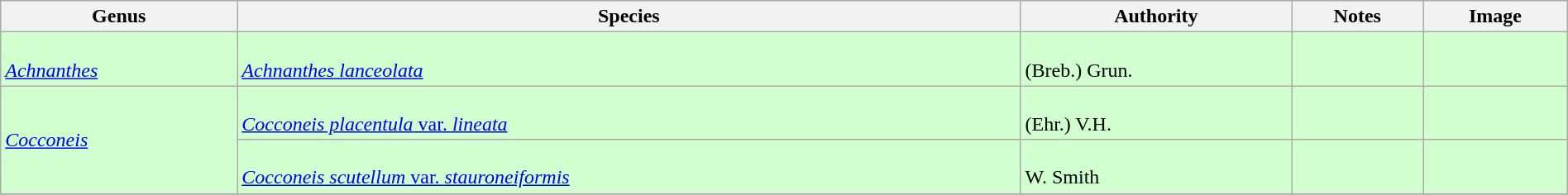<table class="wikitable" align="center" width="100%" style="background:#D1FFCF;">
<tr>
<th>Genus</th>
<th>Species</th>
<th>Authority</th>
<th>Notes</th>
<th>Image</th>
</tr>
<tr>
<td><br><em><a href='#'>Achnanthes</a></em></td>
<td><br><em><a href='#'>Achnanthes lanceolata</a></em></td>
<td><br>(Breb.) Grun.</td>
<td></td>
<td></td>
</tr>
<tr>
<td rowspan=2><em><a href='#'>Cocconeis</a></em></td>
<td><br><a href='#'><em>Cocconeis placentula</em> var. <em>lineata</em></a></td>
<td><br>(Ehr.) V.H.</td>
<td></td>
<td></td>
</tr>
<tr>
<td><br><a href='#'><em>Cocconeis scutellum</em> var. <em>stauroneiformis</em></a></td>
<td><br>W. Smith</td>
<td></td>
<td></td>
</tr>
<tr>
</tr>
</table>
